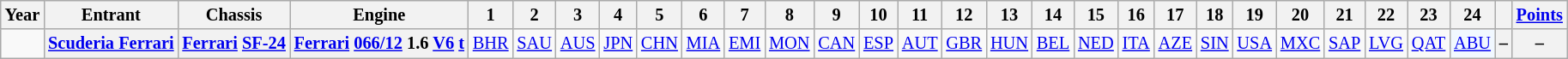<table class="wikitable" style="text-align:center; font-size:85%">
<tr>
<th>Year</th>
<th>Entrant</th>
<th>Chassis</th>
<th>Engine</th>
<th>1</th>
<th>2</th>
<th>3</th>
<th>4</th>
<th>5</th>
<th>6</th>
<th>7</th>
<th>8</th>
<th>9</th>
<th>10</th>
<th>11</th>
<th>12</th>
<th>13</th>
<th>14</th>
<th>15</th>
<th>16</th>
<th>17</th>
<th>18</th>
<th>19</th>
<th>20</th>
<th>21</th>
<th>22</th>
<th>23</th>
<th>24</th>
<th></th>
<th><a href='#'>Points</a></th>
</tr>
<tr>
<td></td>
<th nowrap><a href='#'>Scuderia Ferrari</a></th>
<th nowrap><a href='#'>Ferrari</a> <a href='#'>SF-24</a></th>
<th nowrap><a href='#'>Ferrari</a> <a href='#'>066/12</a> 1.6 <a href='#'>V6</a> <a href='#'>t</a></th>
<td><a href='#'>BHR</a></td>
<td><a href='#'>SAU</a></td>
<td><a href='#'>AUS</a></td>
<td><a href='#'>JPN</a></td>
<td><a href='#'>CHN</a></td>
<td><a href='#'>MIA</a></td>
<td><a href='#'>EMI</a></td>
<td><a href='#'>MON</a></td>
<td><a href='#'>CAN</a></td>
<td><a href='#'>ESP</a></td>
<td><a href='#'>AUT</a></td>
<td><a href='#'>GBR</a></td>
<td><a href='#'>HUN</a></td>
<td><a href='#'>BEL</a></td>
<td><a href='#'>NED</a></td>
<td><a href='#'>ITA</a></td>
<td><a href='#'>AZE</a></td>
<td><a href='#'>SIN</a></td>
<td><a href='#'>USA</a></td>
<td><a href='#'>MXC</a></td>
<td><a href='#'>SAP</a></td>
<td><a href='#'>LVG</a></td>
<td><a href='#'>QAT</a></td>
<td style="background:#F1F8FF;"><a href='#'>ABU</a><br></td>
<th>–</th>
<th>–</th>
</tr>
</table>
